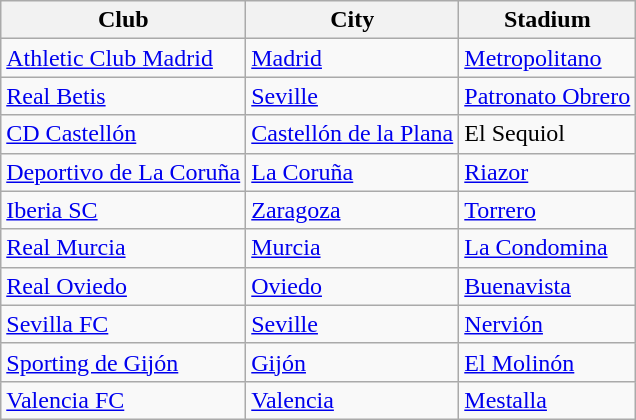<table class="wikitable sortable" style="text-align: left;">
<tr>
<th>Club</th>
<th>City</th>
<th>Stadium</th>
</tr>
<tr>
<td><a href='#'>Athletic Club Madrid</a></td>
<td><a href='#'>Madrid</a></td>
<td><a href='#'>Metropolitano</a></td>
</tr>
<tr>
<td><a href='#'>Real Betis</a></td>
<td><a href='#'>Seville</a></td>
<td><a href='#'>Patronato Obrero</a></td>
</tr>
<tr>
<td><a href='#'>CD Castellón</a></td>
<td><a href='#'>Castellón de la Plana</a></td>
<td>El Sequiol</td>
</tr>
<tr>
<td><a href='#'>Deportivo de La Coruña</a></td>
<td><a href='#'>La Coruña</a></td>
<td><a href='#'>Riazor</a></td>
</tr>
<tr>
<td><a href='#'>Iberia SC</a></td>
<td><a href='#'>Zaragoza</a></td>
<td><a href='#'>Torrero</a></td>
</tr>
<tr>
<td><a href='#'>Real Murcia</a></td>
<td><a href='#'>Murcia</a></td>
<td><a href='#'>La Condomina</a></td>
</tr>
<tr>
<td><a href='#'>Real Oviedo</a></td>
<td><a href='#'>Oviedo</a></td>
<td><a href='#'>Buenavista</a></td>
</tr>
<tr>
<td><a href='#'>Sevilla FC</a></td>
<td><a href='#'>Seville</a></td>
<td><a href='#'>Nervión</a></td>
</tr>
<tr>
<td><a href='#'>Sporting de Gijón</a></td>
<td><a href='#'>Gijón</a></td>
<td><a href='#'>El Molinón</a></td>
</tr>
<tr>
<td><a href='#'>Valencia FC</a></td>
<td><a href='#'>Valencia</a></td>
<td><a href='#'>Mestalla</a></td>
</tr>
</table>
